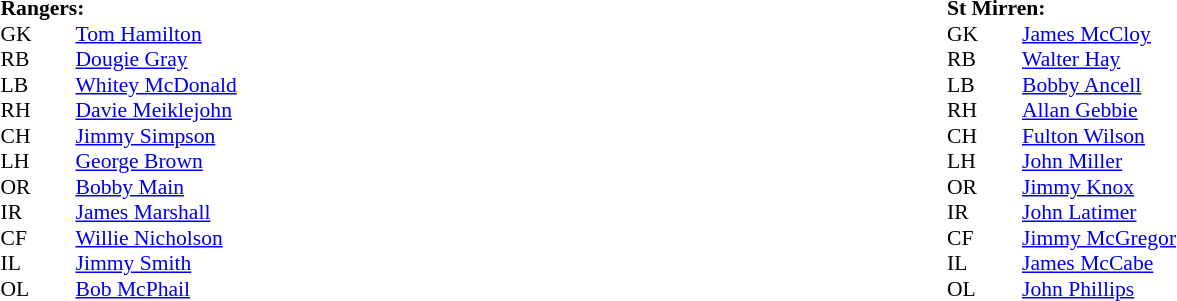<table width="100%">
<tr>
<td valign="top" width="50%"><br><table style="font-size: 90%" cellspacing="0" cellpadding="0">
<tr>
<td colspan="4"><strong>Rangers:</strong></td>
</tr>
<tr>
<th width="25"></th>
<th width="25"></th>
</tr>
<tr>
<td>GK</td>
<td></td>
<td><a href='#'>Tom Hamilton</a></td>
</tr>
<tr>
<td>RB</td>
<td></td>
<td><a href='#'>Dougie Gray</a></td>
</tr>
<tr>
<td>LB</td>
<td></td>
<td><a href='#'>Whitey McDonald</a></td>
</tr>
<tr>
<td>RH</td>
<td></td>
<td><a href='#'>Davie Meiklejohn</a></td>
</tr>
<tr>
<td>CH</td>
<td></td>
<td><a href='#'>Jimmy Simpson</a></td>
</tr>
<tr>
<td>LH</td>
<td></td>
<td><a href='#'>George Brown</a></td>
</tr>
<tr>
<td>OR</td>
<td></td>
<td><a href='#'>Bobby Main</a></td>
</tr>
<tr>
<td>IR</td>
<td></td>
<td><a href='#'>James Marshall</a></td>
</tr>
<tr>
<td>CF</td>
<td></td>
<td><a href='#'>Willie Nicholson</a></td>
</tr>
<tr>
<td>IL</td>
<td></td>
<td><a href='#'>Jimmy Smith</a></td>
</tr>
<tr>
<td>OL</td>
<td></td>
<td><a href='#'>Bob McPhail</a></td>
</tr>
</table>
</td>
<td valign="top" width="50%"><br><table style="font-size: 90%" cellspacing="0" cellpadding="0">
<tr>
<td colspan="4"><strong>St Mirren:</strong></td>
</tr>
<tr>
<th width="25"></th>
<th width="25"></th>
</tr>
<tr>
<td>GK</td>
<td></td>
<td><a href='#'>James McCloy</a></td>
</tr>
<tr>
<td>RB</td>
<td></td>
<td><a href='#'>Walter Hay</a></td>
</tr>
<tr>
<td>LB</td>
<td></td>
<td><a href='#'>Bobby Ancell</a></td>
</tr>
<tr>
<td>RH</td>
<td></td>
<td><a href='#'>Allan Gebbie</a></td>
</tr>
<tr>
<td>CH</td>
<td></td>
<td><a href='#'>Fulton Wilson</a></td>
</tr>
<tr>
<td>LH</td>
<td></td>
<td><a href='#'>John Miller</a></td>
</tr>
<tr>
<td>OR</td>
<td></td>
<td><a href='#'>Jimmy Knox</a></td>
</tr>
<tr>
<td>IR</td>
<td></td>
<td><a href='#'>John Latimer</a></td>
</tr>
<tr>
<td>CF</td>
<td></td>
<td><a href='#'>Jimmy McGregor</a></td>
</tr>
<tr>
<td>IL</td>
<td></td>
<td><a href='#'>James McCabe</a></td>
</tr>
<tr>
<td>OL</td>
<td></td>
<td><a href='#'>John Phillips</a></td>
</tr>
</table>
</td>
</tr>
</table>
